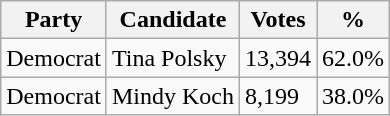<table class="wikitable">
<tr>
<th>Party</th>
<th>Candidate</th>
<th>Votes</th>
<th>%</th>
</tr>
<tr>
<td>Democrat</td>
<td>Tina Polsky</td>
<td>13,394</td>
<td>62.0%</td>
</tr>
<tr>
<td>Democrat</td>
<td>Mindy Koch</td>
<td>8,199</td>
<td>38.0%</td>
</tr>
</table>
